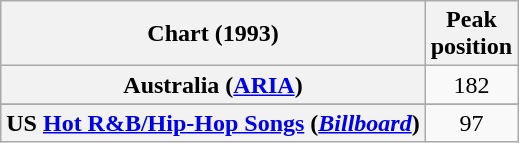<table class="wikitable sortable plainrowheaders" style="text-align:center">
<tr>
<th>Chart (1993)</th>
<th>Peak<br>position</th>
</tr>
<tr>
<th scope="row">Australia (<a href='#'>ARIA</a>)</th>
<td align="center">182</td>
</tr>
<tr>
</tr>
<tr>
</tr>
<tr>
</tr>
<tr>
<th scope="row">US <a href='#'>Hot R&B/Hip-Hop Songs</a> (<em><a href='#'>Billboard</a></em>)</th>
<td>97</td>
</tr>
</table>
